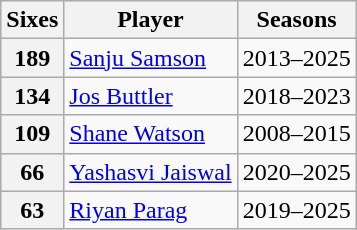<table class="wikitable">
<tr>
<th>Sixes</th>
<th>Player</th>
<th>Seasons</th>
</tr>
<tr>
<th>189</th>
<td><a href='#'>Sanju Samson</a></td>
<td>2013–2025</td>
</tr>
<tr>
<th>134</th>
<td><a href='#'>Jos Buttler</a></td>
<td>2018–2023</td>
</tr>
<tr>
<th>109</th>
<td><a href='#'>Shane Watson</a></td>
<td>2008–2015</td>
</tr>
<tr>
<th>66</th>
<td><a href='#'>Yashasvi Jaiswal</a></td>
<td>2020–2025</td>
</tr>
<tr>
<th>63</th>
<td><a href='#'>Riyan Parag</a></td>
<td>2019–2025</td>
</tr>
</table>
